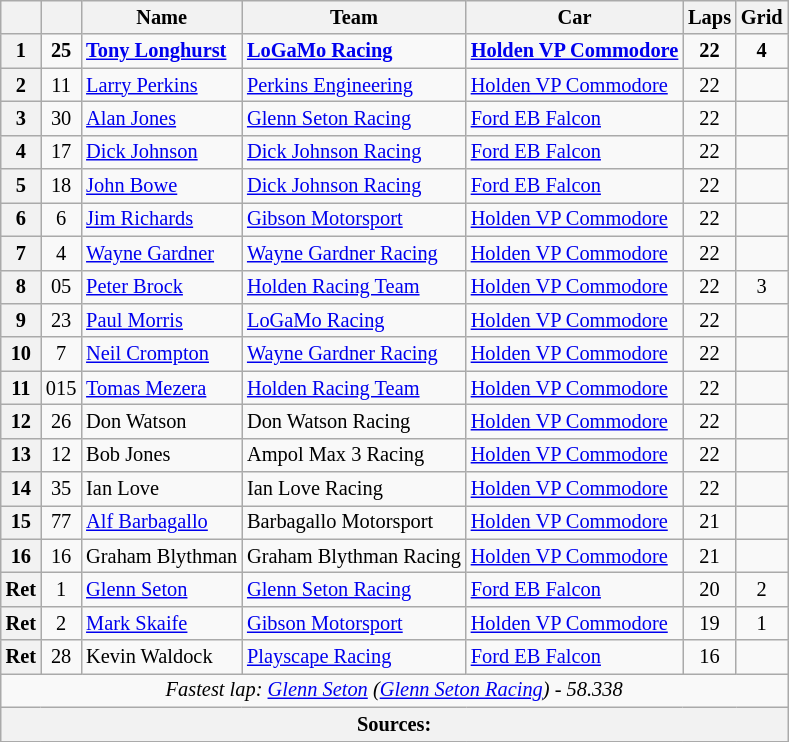<table class="wikitable" style="font-size: 85%">
<tr>
<th></th>
<th></th>
<th>Name</th>
<th>Team</th>
<th>Car</th>
<th>Laps</th>
<th>Grid</th>
</tr>
<tr>
<th>1</th>
<td align="center"><strong>25</strong></td>
<td> <strong><a href='#'>Tony Longhurst</a></strong></td>
<td><strong><a href='#'>LoGaMo Racing</a></strong></td>
<td><strong><a href='#'>Holden VP Commodore</a></strong></td>
<td align="center"><strong>22</strong></td>
<td align="center"><strong>4</strong></td>
</tr>
<tr>
<th>2</th>
<td align="center">11</td>
<td> <a href='#'>Larry Perkins</a></td>
<td><a href='#'>Perkins Engineering</a></td>
<td><a href='#'>Holden VP Commodore</a></td>
<td align="center">22</td>
<td align="center"></td>
</tr>
<tr>
<th>3</th>
<td align="center">30</td>
<td> <a href='#'>Alan Jones</a></td>
<td><a href='#'>Glenn Seton Racing</a></td>
<td><a href='#'>Ford EB Falcon</a></td>
<td align="center">22</td>
<td align="center"></td>
</tr>
<tr>
<th>4</th>
<td align="center">17</td>
<td> <a href='#'>Dick Johnson</a></td>
<td><a href='#'>Dick Johnson Racing</a></td>
<td><a href='#'>Ford EB Falcon</a></td>
<td align="center">22</td>
<td align="center"></td>
</tr>
<tr>
<th>5</th>
<td align="center">18</td>
<td> <a href='#'>John Bowe</a></td>
<td><a href='#'>Dick Johnson Racing</a></td>
<td><a href='#'>Ford EB Falcon</a></td>
<td align="center">22</td>
<td align="center"></td>
</tr>
<tr>
<th>6</th>
<td align="center">6</td>
<td> <a href='#'>Jim Richards</a></td>
<td><a href='#'>Gibson Motorsport</a></td>
<td><a href='#'>Holden VP Commodore</a></td>
<td align="center">22</td>
<td align="center"></td>
</tr>
<tr>
<th>7</th>
<td align="center">4</td>
<td> <a href='#'>Wayne Gardner</a></td>
<td><a href='#'>Wayne Gardner Racing</a></td>
<td><a href='#'>Holden VP Commodore</a></td>
<td align="center">22</td>
<td align="center"></td>
</tr>
<tr>
<th>8</th>
<td align="center">05</td>
<td> <a href='#'>Peter Brock</a></td>
<td><a href='#'>Holden Racing Team</a></td>
<td><a href='#'>Holden VP Commodore</a></td>
<td align="center">22</td>
<td align="center">3</td>
</tr>
<tr>
<th>9</th>
<td align="center">23</td>
<td> <a href='#'>Paul Morris</a></td>
<td><a href='#'>LoGaMo Racing</a></td>
<td><a href='#'>Holden VP Commodore</a></td>
<td align="center">22</td>
<td align="center"></td>
</tr>
<tr>
<th>10</th>
<td align="center">7</td>
<td> <a href='#'>Neil Crompton</a></td>
<td><a href='#'>Wayne Gardner Racing</a></td>
<td><a href='#'>Holden VP Commodore</a></td>
<td align="center">22</td>
<td align="center"></td>
</tr>
<tr>
<th>11</th>
<td align="center">015</td>
<td> <a href='#'>Tomas Mezera</a></td>
<td><a href='#'>Holden Racing Team</a></td>
<td><a href='#'>Holden VP Commodore</a></td>
<td align="center">22</td>
<td align="center"></td>
</tr>
<tr>
<th>12</th>
<td align="center">26</td>
<td> Don Watson</td>
<td>Don Watson Racing</td>
<td><a href='#'>Holden VP Commodore</a></td>
<td align="center">22</td>
<td align="center"></td>
</tr>
<tr>
<th>13</th>
<td align="center">12</td>
<td> Bob Jones</td>
<td>Ampol Max 3 Racing</td>
<td><a href='#'>Holden VP Commodore</a></td>
<td align="center">22</td>
<td align="center"></td>
</tr>
<tr>
<th>14</th>
<td align="center">35</td>
<td> Ian Love</td>
<td>Ian Love Racing</td>
<td><a href='#'>Holden VP Commodore</a></td>
<td align="center">22</td>
<td align="center"></td>
</tr>
<tr>
<th>15</th>
<td align="center">77</td>
<td> <a href='#'>Alf Barbagallo</a></td>
<td>Barbagallo Motorsport</td>
<td><a href='#'>Holden VP Commodore</a></td>
<td align="center">21</td>
<td align="center"></td>
</tr>
<tr>
<th>16</th>
<td align="center">16</td>
<td> Graham Blythman</td>
<td>Graham Blythman Racing</td>
<td><a href='#'>Holden VP Commodore</a></td>
<td align="center">21</td>
<td align="center"></td>
</tr>
<tr>
<th>Ret</th>
<td align="center">1</td>
<td> <a href='#'>Glenn Seton</a></td>
<td><a href='#'>Glenn Seton Racing</a></td>
<td><a href='#'>Ford EB Falcon</a></td>
<td align="center">20</td>
<td align="center">2</td>
</tr>
<tr>
<th>Ret</th>
<td align="center">2</td>
<td> <a href='#'>Mark Skaife</a></td>
<td><a href='#'>Gibson Motorsport</a></td>
<td><a href='#'>Holden VP Commodore</a></td>
<td align="center">19</td>
<td align="center">1</td>
</tr>
<tr>
<th>Ret</th>
<td align="center">28</td>
<td> Kevin Waldock</td>
<td><a href='#'>Playscape Racing</a></td>
<td><a href='#'>Ford EB Falcon</a></td>
<td align="center">16</td>
<td align="center"></td>
</tr>
<tr>
<td colspan="7" align="center"><em>Fastest lap: <a href='#'>Glenn Seton</a> (<a href='#'>Glenn Seton Racing</a>) - 58.338</em></td>
</tr>
<tr>
<th colspan="7">Sources:</th>
</tr>
<tr>
</tr>
</table>
